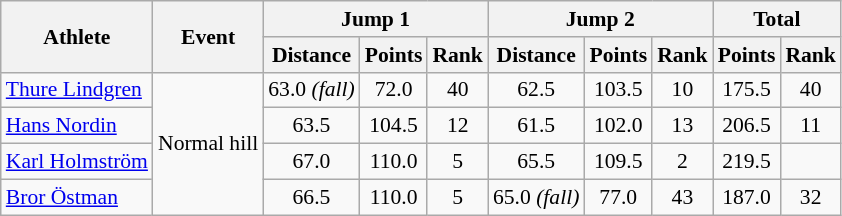<table class="wikitable" style="font-size:90%">
<tr>
<th rowspan="2">Athlete</th>
<th rowspan="2">Event</th>
<th colspan="3">Jump 1</th>
<th colspan="3">Jump 2</th>
<th colspan="2">Total</th>
</tr>
<tr>
<th>Distance</th>
<th>Points</th>
<th>Rank</th>
<th>Distance</th>
<th>Points</th>
<th>Rank</th>
<th>Points</th>
<th>Rank</th>
</tr>
<tr>
<td><a href='#'>Thure Lindgren</a></td>
<td rowspan="4">Normal hill</td>
<td align="center">63.0 <em>(fall)</em></td>
<td align="center">72.0</td>
<td align="center">40</td>
<td align="center">62.5</td>
<td align="center">103.5</td>
<td align="center">10</td>
<td align="center">175.5</td>
<td align="center">40</td>
</tr>
<tr>
<td><a href='#'>Hans Nordin</a></td>
<td align="center">63.5</td>
<td align="center">104.5</td>
<td align="center">12</td>
<td align="center">61.5</td>
<td align="center">102.0</td>
<td align="center">13</td>
<td align="center">206.5</td>
<td align="center">11</td>
</tr>
<tr>
<td><a href='#'>Karl Holmström</a></td>
<td align="center">67.0</td>
<td align="center">110.0</td>
<td align="center">5</td>
<td align="center">65.5</td>
<td align="center">109.5</td>
<td align="center">2</td>
<td align="center">219.5</td>
<td align="center"></td>
</tr>
<tr>
<td><a href='#'>Bror Östman</a></td>
<td align="center">66.5</td>
<td align="center">110.0</td>
<td align="center">5</td>
<td align="center">65.0 <em>(fall)</em></td>
<td align="center">77.0</td>
<td align="center">43</td>
<td align="center">187.0</td>
<td align="center">32</td>
</tr>
</table>
